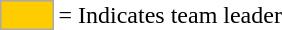<table>
<tr>
<td style="background-color:#FFCC00; border:1px solid #aaaaaa; width:2em;"></td>
<td>= Indicates team leader</td>
</tr>
</table>
